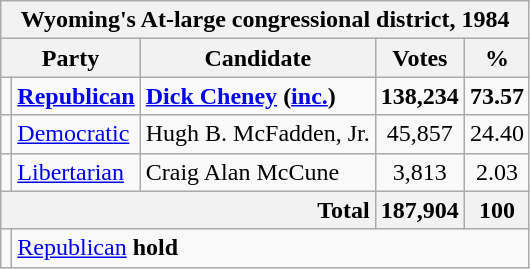<table class=wikitable>
<tr>
<th colspan = 6>Wyoming's At-large congressional district, 1984</th>
</tr>
<tr>
<th colspan=2>Party</th>
<th>Candidate</th>
<th>Votes</th>
<th>%</th>
</tr>
<tr>
<td></td>
<td><strong><a href='#'>Republican</a></strong></td>
<td><strong><a href='#'>Dick Cheney</a> (<a href='#'>inc.</a>)</strong></td>
<td align=center><strong>138,234</strong></td>
<td align=center><strong>73.57</strong></td>
</tr>
<tr>
<td></td>
<td><a href='#'>Democratic</a></td>
<td>Hugh B. McFadden, Jr.</td>
<td align=center>45,857</td>
<td align=center>24.40</td>
</tr>
<tr>
<td></td>
<td><a href='#'>Libertarian</a></td>
<td>Craig Alan McCune</td>
<td align=center>3,813</td>
<td align=center>2.03</td>
</tr>
<tr>
<th colspan=3; style="text-align:right;">Total</th>
<th align=center>187,904</th>
<th align=center>100</th>
</tr>
<tr>
<td></td>
<td colspan=6; style="text-align:left;"><a href='#'>Republican</a> <strong>hold</strong></td>
</tr>
</table>
